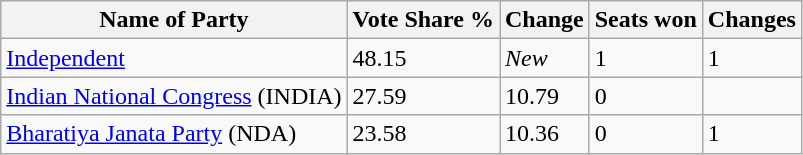<table class="wikitable sortable">
<tr>
<th>Name of Party</th>
<th>Vote Share % </th>
<th>Change</th>
<th>Seats won</th>
<th>Changes</th>
</tr>
<tr>
<td><a href='#'> Independent</a></td>
<td>48.15</td>
<td><em>New</em></td>
<td>1</td>
<td> 1</td>
</tr>
<tr>
<td><a href='#'>Indian National Congress</a> (INDIA)</td>
<td>27.59</td>
<td> 10.79</td>
<td>0</td>
<td></td>
</tr>
<tr>
<td><a href='#'>Bharatiya Janata Party</a> (NDA)</td>
<td>23.58</td>
<td> 10.36</td>
<td>0</td>
<td> 1</td>
</tr>
</table>
